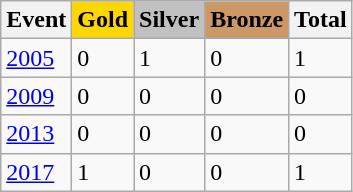<table class="wikitable">
<tr>
<th>Event</th>
<td style="background:gold; font-weight:bold;">Gold</td>
<td style="background:silver; font-weight:bold;">Silver</td>
<td style="background:#c96; font-weight:bold;">Bronze</td>
<th>Total</th>
</tr>
<tr>
<td><a href='#'>2005</a></td>
<td>0</td>
<td>1</td>
<td>0</td>
<td>1</td>
</tr>
<tr>
<td><a href='#'>2009</a></td>
<td>0</td>
<td>0</td>
<td>0</td>
<td>0</td>
</tr>
<tr>
<td><a href='#'>2013</a></td>
<td>0</td>
<td>0</td>
<td>0</td>
<td>0</td>
</tr>
<tr>
<td><a href='#'>2017</a></td>
<td>1</td>
<td>0</td>
<td>0</td>
<td>1</td>
</tr>
</table>
